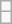<table class="wikitable">
<tr>
<td></td>
</tr>
<tr>
<td></td>
</tr>
</table>
